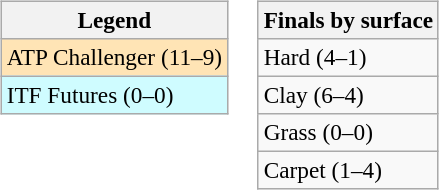<table>
<tr valign=top>
<td><br><table class=wikitable style=font-size:97%>
<tr>
<th>Legend</th>
</tr>
<tr bgcolor=moccasin>
<td>ATP Challenger (11–9)</td>
</tr>
<tr bgcolor=cffcff>
<td>ITF Futures (0–0)</td>
</tr>
</table>
</td>
<td><br><table class=wikitable style=font-size:97%>
<tr>
<th>Finals by surface</th>
</tr>
<tr>
<td>Hard (4–1)</td>
</tr>
<tr>
<td>Clay (6–4)</td>
</tr>
<tr>
<td>Grass (0–0)</td>
</tr>
<tr>
<td>Carpet (1–4)</td>
</tr>
</table>
</td>
</tr>
</table>
